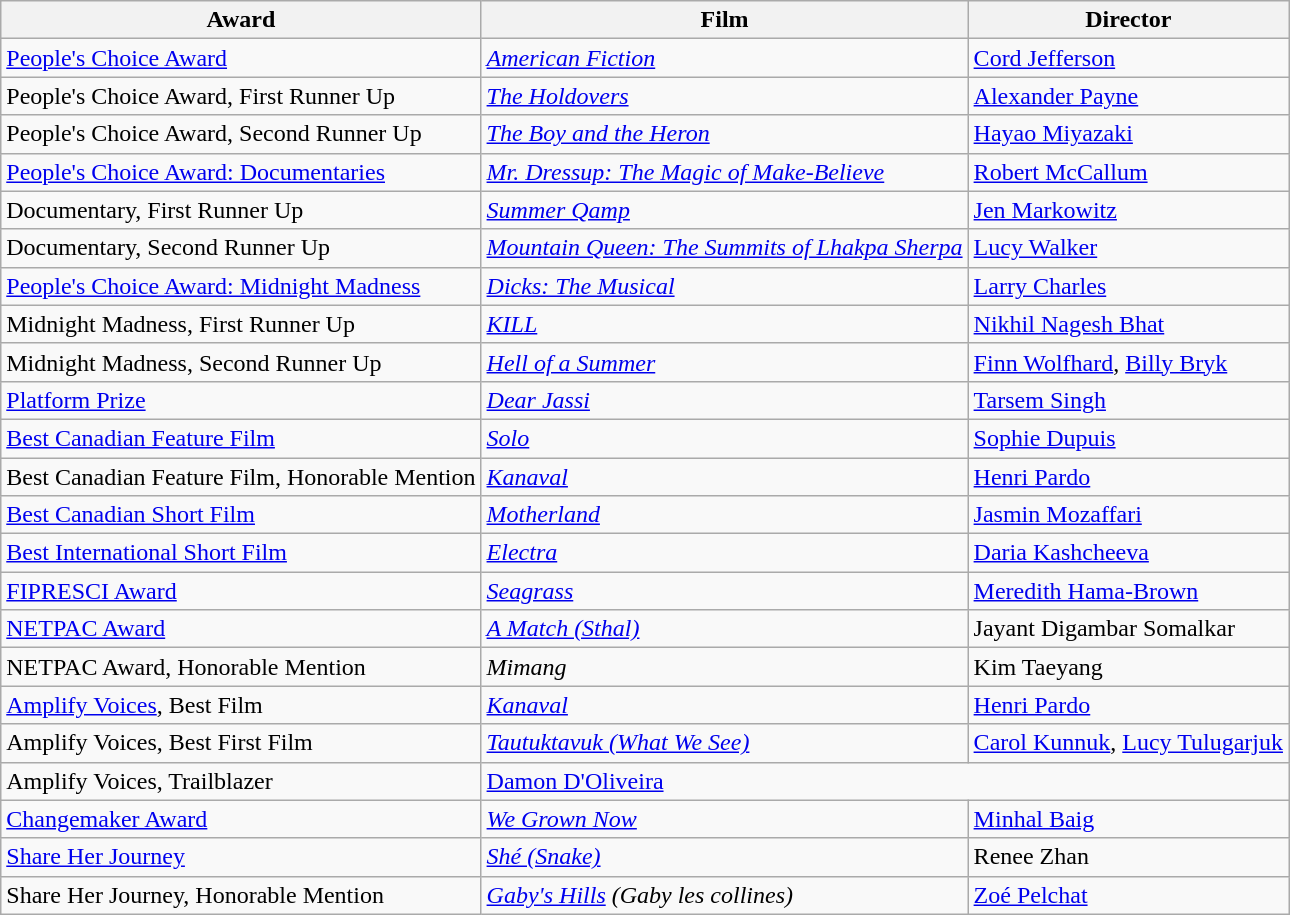<table class="wikitable">
<tr>
<th>Award</th>
<th>Film</th>
<th>Director</th>
</tr>
<tr>
<td><a href='#'>People's Choice Award</a></td>
<td><em><a href='#'>American Fiction</a></em></td>
<td><a href='#'>Cord Jefferson</a></td>
</tr>
<tr>
<td>People's Choice Award, First Runner Up</td>
<td><em><a href='#'>The Holdovers</a></em></td>
<td><a href='#'>Alexander Payne</a></td>
</tr>
<tr>
<td>People's Choice Award, Second Runner Up</td>
<td><em><a href='#'>The Boy and the Heron</a></em></td>
<td><a href='#'>Hayao Miyazaki</a></td>
</tr>
<tr>
<td><a href='#'>People's Choice Award: Documentaries</a></td>
<td><em><a href='#'>Mr. Dressup: The Magic of Make-Believe</a></em></td>
<td><a href='#'>Robert McCallum</a></td>
</tr>
<tr>
<td>Documentary, First Runner Up</td>
<td><em><a href='#'>Summer Qamp</a></em></td>
<td><a href='#'>Jen Markowitz</a></td>
</tr>
<tr>
<td>Documentary, Second Runner Up</td>
<td><em><a href='#'>Mountain Queen: The Summits of Lhakpa Sherpa</a></em></td>
<td><a href='#'>Lucy Walker</a></td>
</tr>
<tr>
<td><a href='#'>People's Choice Award: Midnight Madness</a></td>
<td><em><a href='#'>Dicks: The Musical</a></em></td>
<td><a href='#'>Larry Charles</a></td>
</tr>
<tr>
<td>Midnight Madness, First Runner Up</td>
<td><em><a href='#'>KILL</a></em></td>
<td><a href='#'>Nikhil Nagesh Bhat</a></td>
</tr>
<tr>
<td>Midnight Madness, Second Runner Up</td>
<td><em><a href='#'>Hell of a Summer</a></em></td>
<td><a href='#'>Finn Wolfhard</a>, <a href='#'>Billy Bryk</a></td>
</tr>
<tr>
<td><a href='#'>Platform Prize</a></td>
<td><em><a href='#'>Dear Jassi</a></em></td>
<td><a href='#'>Tarsem Singh</a></td>
</tr>
<tr>
<td><a href='#'>Best Canadian Feature Film</a></td>
<td><em><a href='#'>Solo</a></em></td>
<td><a href='#'>Sophie Dupuis</a></td>
</tr>
<tr>
<td>Best Canadian Feature Film, Honorable Mention</td>
<td><em><a href='#'>Kanaval</a></em></td>
<td><a href='#'>Henri Pardo</a></td>
</tr>
<tr>
<td><a href='#'>Best Canadian Short Film</a></td>
<td><em><a href='#'>Motherland</a></em></td>
<td><a href='#'>Jasmin Mozaffari</a></td>
</tr>
<tr>
<td><a href='#'>Best International Short Film</a></td>
<td><em><a href='#'>Electra</a></em></td>
<td><a href='#'>Daria Kashcheeva</a></td>
</tr>
<tr>
<td><a href='#'>FIPRESCI Award</a></td>
<td><em><a href='#'>Seagrass</a></em></td>
<td><a href='#'>Meredith Hama-Brown</a></td>
</tr>
<tr>
<td><a href='#'>NETPAC Award</a></td>
<td><em><a href='#'>A Match (Sthal)</a></em></td>
<td>Jayant Digambar Somalkar</td>
</tr>
<tr>
<td>NETPAC Award, Honorable Mention</td>
<td><em>Mimang</em></td>
<td>Kim Taeyang</td>
</tr>
<tr>
<td><a href='#'>Amplify Voices</a>, Best Film</td>
<td><em><a href='#'>Kanaval</a></em></td>
<td><a href='#'>Henri Pardo</a></td>
</tr>
<tr>
<td>Amplify Voices, Best First Film</td>
<td><em><a href='#'>Tautuktavuk (What We See)</a></em></td>
<td><a href='#'>Carol Kunnuk</a>, <a href='#'>Lucy Tulugarjuk</a></td>
</tr>
<tr>
<td>Amplify Voices, Trailblazer</td>
<td colspan=2><a href='#'>Damon D'Oliveira</a></td>
</tr>
<tr>
<td><a href='#'>Changemaker Award</a></td>
<td><em><a href='#'>We Grown Now</a></em></td>
<td><a href='#'>Minhal Baig</a></td>
</tr>
<tr>
<td><a href='#'>Share Her Journey</a></td>
<td><em><a href='#'>Shé (Snake)</a></em></td>
<td>Renee Zhan</td>
</tr>
<tr>
<td>Share Her Journey, Honorable Mention</td>
<td><em><a href='#'>Gaby's Hills</a> (Gaby les collines)</em></td>
<td><a href='#'>Zoé Pelchat</a></td>
</tr>
</table>
